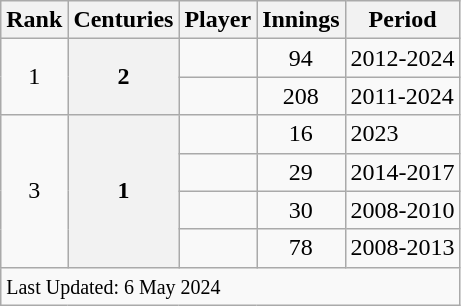<table class="wikitable">
<tr>
<th>Rank</th>
<th>Centuries</th>
<th>Player</th>
<th>Innings</th>
<th>Period</th>
</tr>
<tr>
<td align=center rowspan=2>1</td>
<th scope=row style=text-align:center; rowspan=2>2</th>
<td></td>
<td align=center>94</td>
<td>2012-2024</td>
</tr>
<tr>
<td></td>
<td align=center>208</td>
<td>2011-2024</td>
</tr>
<tr>
<td align=center rowspan=4>3</td>
<th scope=row style=text-align:center; rowspan=4>1</th>
<td></td>
<td align=center>16</td>
<td>2023</td>
</tr>
<tr>
<td></td>
<td align=center>29</td>
<td>2014-2017</td>
</tr>
<tr>
<td></td>
<td align=center>30</td>
<td>2008-2010</td>
</tr>
<tr>
<td></td>
<td align=center>78</td>
<td>2008-2013</td>
</tr>
<tr class=sortbottom>
<td colspan="5"><small>Last Updated: 6 May 2024</small></td>
</tr>
</table>
